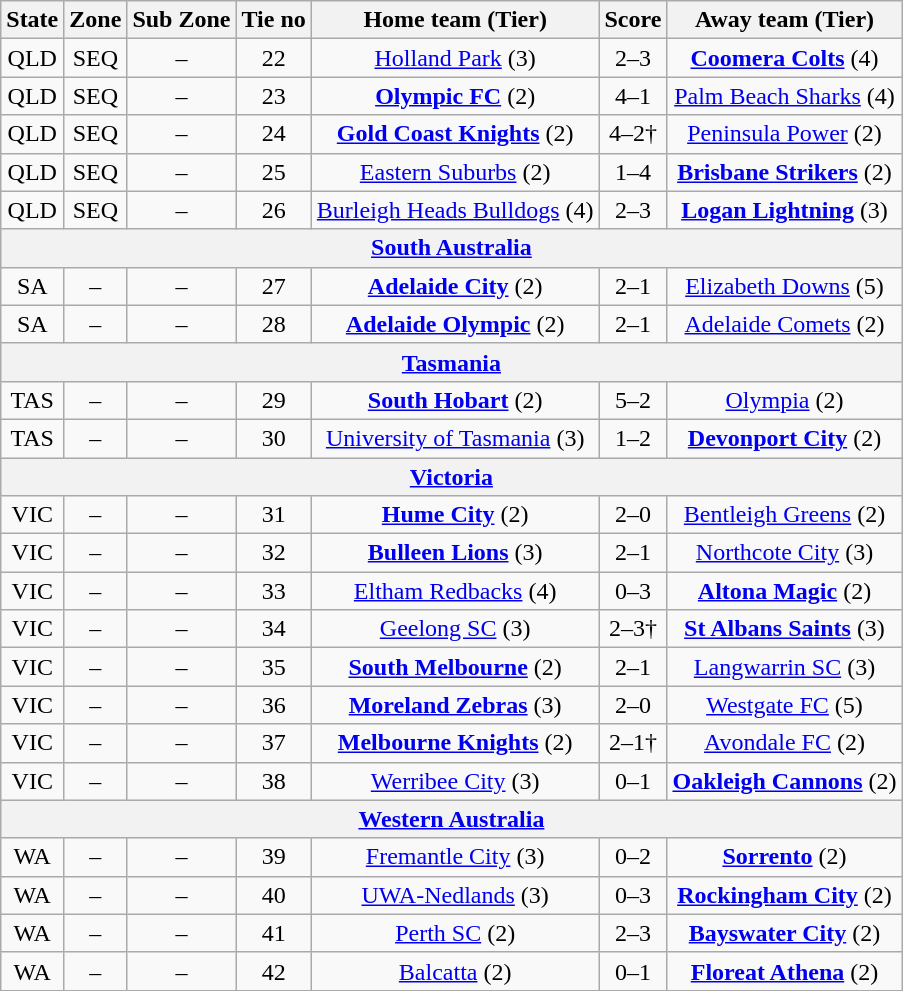<table class="wikitable" style="text-align:center">
<tr>
<th>State</th>
<th>Zone</th>
<th>Sub Zone</th>
<th>Tie no</th>
<th>Home team (Tier)</th>
<th>Score</th>
<th>Away team (Tier)</th>
</tr>
<tr>
<td>QLD</td>
<td>SEQ</td>
<td>–</td>
<td>22</td>
<td><a href='#'>Holland Park</a> (3)</td>
<td>2–3</td>
<td><strong><a href='#'>Coomera Colts</a></strong> (4)</td>
</tr>
<tr>
<td>QLD</td>
<td>SEQ</td>
<td>–</td>
<td>23</td>
<td><strong><a href='#'>Olympic FC</a></strong> (2)</td>
<td>4–1</td>
<td><a href='#'>Palm Beach Sharks</a> (4)</td>
</tr>
<tr>
<td>QLD</td>
<td>SEQ</td>
<td>–</td>
<td>24</td>
<td><strong><a href='#'>Gold Coast Knights</a></strong> (2)</td>
<td>4–2†</td>
<td><a href='#'>Peninsula Power</a> (2)</td>
</tr>
<tr>
<td>QLD</td>
<td>SEQ</td>
<td>–</td>
<td>25</td>
<td><a href='#'>Eastern Suburbs</a> (2)</td>
<td>1–4</td>
<td><strong><a href='#'>Brisbane Strikers</a></strong> (2)</td>
</tr>
<tr>
<td>QLD</td>
<td>SEQ</td>
<td>–</td>
<td>26</td>
<td><a href='#'>Burleigh Heads Bulldogs</a> (4)</td>
<td>2–3</td>
<td><strong><a href='#'>Logan Lightning</a></strong> (3)</td>
</tr>
<tr>
<th colspan=7><a href='#'>South Australia</a></th>
</tr>
<tr>
<td>SA</td>
<td>–</td>
<td>–</td>
<td>27</td>
<td><strong><a href='#'>Adelaide City</a></strong> (2)</td>
<td>2–1</td>
<td><a href='#'>Elizabeth Downs</a> (5)</td>
</tr>
<tr>
<td>SA</td>
<td>–</td>
<td>–</td>
<td>28</td>
<td><strong><a href='#'>Adelaide Olympic</a></strong> (2)</td>
<td>2–1</td>
<td><a href='#'>Adelaide Comets</a> (2)</td>
</tr>
<tr>
<th colspan=7><a href='#'>Tasmania</a></th>
</tr>
<tr>
<td>TAS</td>
<td>–</td>
<td>–</td>
<td>29</td>
<td><strong><a href='#'>South Hobart</a></strong> (2)</td>
<td>5–2</td>
<td><a href='#'>Olympia</a> (2)</td>
</tr>
<tr>
<td>TAS</td>
<td>–</td>
<td>–</td>
<td>30</td>
<td><a href='#'>University of Tasmania</a> (3)</td>
<td>1–2</td>
<td><strong><a href='#'>Devonport City</a></strong> (2)</td>
</tr>
<tr>
<th colspan=7><a href='#'>Victoria</a></th>
</tr>
<tr>
<td>VIC</td>
<td>–</td>
<td>–</td>
<td>31</td>
<td><strong><a href='#'>Hume City</a></strong> (2)</td>
<td>2–0</td>
<td><a href='#'>Bentleigh Greens</a> (2)</td>
</tr>
<tr>
<td>VIC</td>
<td>–</td>
<td>–</td>
<td>32</td>
<td><strong><a href='#'>Bulleen Lions</a></strong> (3)</td>
<td>2–1</td>
<td><a href='#'>Northcote City</a> (3)</td>
</tr>
<tr>
<td>VIC</td>
<td>–</td>
<td>–</td>
<td>33</td>
<td><a href='#'>Eltham Redbacks</a> (4)</td>
<td>0–3</td>
<td><strong><a href='#'>Altona Magic</a></strong> (2)</td>
</tr>
<tr>
<td>VIC</td>
<td>–</td>
<td>–</td>
<td>34</td>
<td><a href='#'>Geelong SC</a> (3)</td>
<td>2–3†</td>
<td><strong><a href='#'>St Albans Saints</a></strong> (3)</td>
</tr>
<tr>
<td>VIC</td>
<td>–</td>
<td>–</td>
<td>35</td>
<td><strong><a href='#'>South Melbourne</a></strong> (2)</td>
<td>2–1</td>
<td><a href='#'>Langwarrin SC</a> (3)</td>
</tr>
<tr>
<td>VIC</td>
<td>–</td>
<td>–</td>
<td>36</td>
<td><strong><a href='#'>Moreland Zebras</a></strong> (3)</td>
<td>2–0</td>
<td><a href='#'>Westgate FC</a> (5)</td>
</tr>
<tr>
<td>VIC</td>
<td>–</td>
<td>–</td>
<td>37</td>
<td><strong><a href='#'>Melbourne Knights</a></strong> (2)</td>
<td>2–1†</td>
<td><a href='#'>Avondale FC</a> (2)</td>
</tr>
<tr>
<td>VIC</td>
<td>–</td>
<td>–</td>
<td>38</td>
<td><a href='#'>Werribee City</a> (3)</td>
<td>0–1</td>
<td><strong><a href='#'>Oakleigh Cannons</a></strong> (2)</td>
</tr>
<tr>
<th colspan=7><a href='#'>Western Australia</a></th>
</tr>
<tr>
<td>WA</td>
<td>–</td>
<td>–</td>
<td>39</td>
<td><a href='#'>Fremantle City</a> (3)</td>
<td>0–2</td>
<td><strong><a href='#'>Sorrento</a></strong> (2)</td>
</tr>
<tr>
<td>WA</td>
<td>–</td>
<td>–</td>
<td>40</td>
<td><a href='#'>UWA-Nedlands</a> (3)</td>
<td>0–3</td>
<td><strong><a href='#'>Rockingham City</a></strong> (2)</td>
</tr>
<tr>
<td>WA</td>
<td>–</td>
<td>–</td>
<td>41</td>
<td><a href='#'>Perth SC</a> (2)</td>
<td>2–3</td>
<td><strong><a href='#'>Bayswater City</a></strong> (2)</td>
</tr>
<tr>
<td>WA</td>
<td>–</td>
<td>–</td>
<td>42</td>
<td><a href='#'>Balcatta</a> (2)</td>
<td>0–1</td>
<td><strong><a href='#'>Floreat Athena</a></strong> (2)</td>
</tr>
</table>
